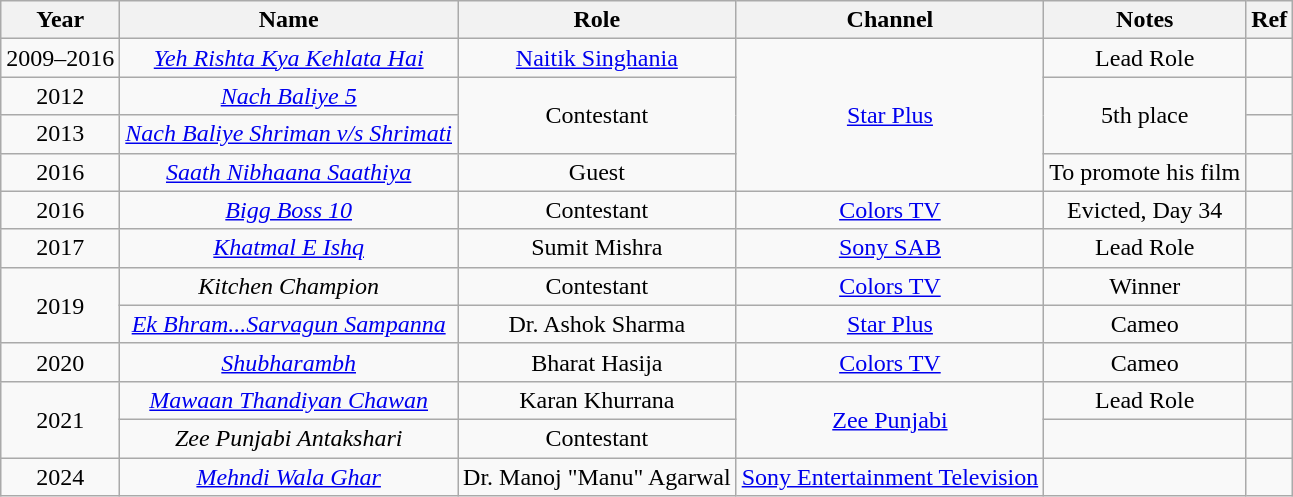<table class="wikitable" style="text-align:center;">
<tr>
<th>Year</th>
<th>Name</th>
<th>Role</th>
<th>Channel</th>
<th>Notes</th>
<th>Ref</th>
</tr>
<tr>
<td>2009–2016</td>
<td><em><a href='#'>Yeh Rishta Kya Kehlata Hai</a></em></td>
<td><a href='#'>Naitik Singhania</a></td>
<td rowspan=4><a href='#'>Star Plus</a></td>
<td>Lead Role</td>
<td style="text-align:center;"></td>
</tr>
<tr>
<td>2012</td>
<td><em><a href='#'>Nach Baliye 5</a> </em></td>
<td rowspan=2>Contestant</td>
<td rowspan="2">5th place</td>
<td></td>
</tr>
<tr>
<td>2013</td>
<td><em><a href='#'>Nach Baliye Shriman v/s Shrimati</a></em></td>
<td style="text-align:center;"></td>
</tr>
<tr>
<td>2016</td>
<td><em><a href='#'>Saath Nibhaana Saathiya</a></em></td>
<td>Guest</td>
<td>To promote his film</td>
<td></td>
</tr>
<tr>
<td>2016</td>
<td><em><a href='#'>Bigg Boss 10</a></em></td>
<td>Contestant</td>
<td><a href='#'>Colors TV</a></td>
<td>Evicted, Day 34</td>
<td style="text-align:center;"></td>
</tr>
<tr>
<td>2017</td>
<td><em><a href='#'>Khatmal E Ishq</a></em></td>
<td>Sumit Mishra</td>
<td><a href='#'>Sony SAB</a></td>
<td>Lead Role</td>
<td style="text-align:center;"></td>
</tr>
<tr>
<td rowspan="2">2019</td>
<td><em>Kitchen Champion</em></td>
<td>Contestant</td>
<td><a href='#'>Colors TV</a></td>
<td>Winner</td>
<td style="text-align:center;"></td>
</tr>
<tr>
<td><em><a href='#'>Ek Bhram...Sarvagun Sampanna</a></em></td>
<td>Dr. Ashok Sharma</td>
<td><a href='#'>Star Plus</a></td>
<td>Cameo</td>
<td style="text-align:center;"></td>
</tr>
<tr>
<td>2020</td>
<td><em><a href='#'>Shubharambh</a></em></td>
<td>Bharat Hasija</td>
<td><a href='#'>Colors TV</a></td>
<td>Cameo</td>
<td style="text-align:center;"></td>
</tr>
<tr>
<td rowspan=2>2021</td>
<td><em><a href='#'>Mawaan Thandiyan Chawan</a></em></td>
<td>Karan Khurrana</td>
<td rowspan=2><a href='#'>Zee Punjabi</a></td>
<td>Lead Role</td>
<td></td>
</tr>
<tr>
<td><em>Zee Punjabi Antakshari</em></td>
<td>Contestant</td>
<td></td>
<td></td>
</tr>
<tr>
<td>2024</td>
<td><em><a href='#'>Mehndi Wala Ghar</a></em></td>
<td>Dr. Manoj "Manu" Agarwal</td>
<td><a href='#'>Sony Entertainment Television</a></td>
<td></td>
<td></td>
</tr>
</table>
